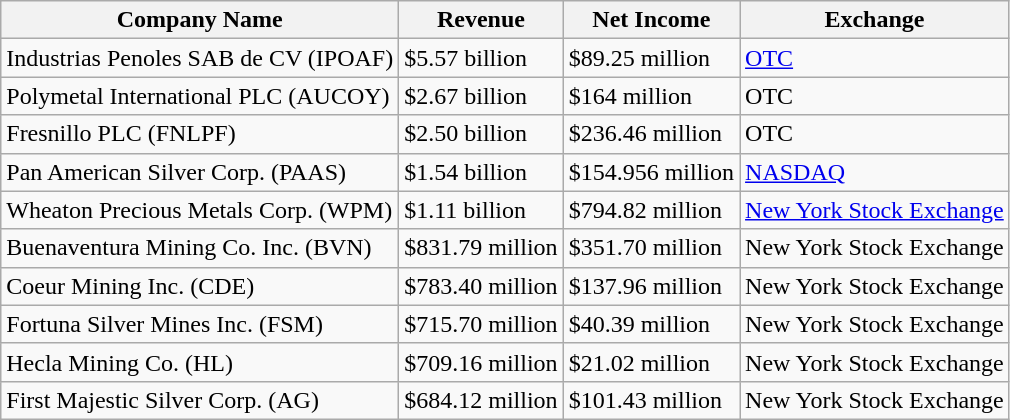<table class="wikitable">
<tr>
<th>Company Name</th>
<th>Revenue</th>
<th>Net Income</th>
<th>Exchange</th>
</tr>
<tr>
<td>Industrias Penoles SAB de CV (IPOAF)</td>
<td>$5.57 billion</td>
<td>$89.25 million</td>
<td><a href='#'>OTC</a></td>
</tr>
<tr>
<td>Polymetal International PLC (AUCOY)</td>
<td>$2.67 billion</td>
<td>$164 million</td>
<td>OTC</td>
</tr>
<tr>
<td>Fresnillo PLC (FNLPF)</td>
<td>$2.50 billion</td>
<td>$236.46 million</td>
<td>OTC</td>
</tr>
<tr>
<td>Pan American Silver Corp. (PAAS)</td>
<td>$1.54 billion</td>
<td>$154.956 million</td>
<td><a href='#'>NASDAQ</a></td>
</tr>
<tr>
<td>Wheaton Precious Metals Corp. (WPM)</td>
<td>$1.11 billion</td>
<td>$794.82 million</td>
<td><a href='#'>New York Stock Exchange</a></td>
</tr>
<tr>
<td>Buenaventura Mining Co. Inc. (BVN)</td>
<td>$831.79 million</td>
<td>$351.70 million</td>
<td>New York Stock Exchange</td>
</tr>
<tr>
<td>Coeur Mining Inc. (CDE)</td>
<td>$783.40 million</td>
<td>$137.96 million</td>
<td>New York Stock Exchange</td>
</tr>
<tr>
<td>Fortuna Silver Mines Inc. (FSM)</td>
<td>$715.70 million</td>
<td>$40.39 million</td>
<td>New York Stock Exchange</td>
</tr>
<tr>
<td>Hecla Mining Co. (HL)</td>
<td>$709.16 million</td>
<td>$21.02 million</td>
<td>New York Stock Exchange</td>
</tr>
<tr>
<td>First Majestic Silver Corp. (AG)</td>
<td>$684.12 million</td>
<td>$101.43 million</td>
<td>New York Stock Exchange</td>
</tr>
</table>
